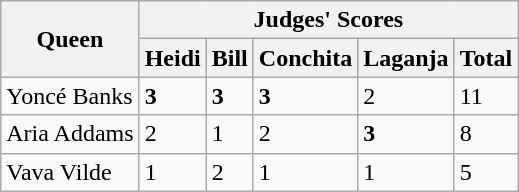<table class="wikitable">
<tr>
<th rowspan="2">Queen</th>
<th colspan="5">Judges' Scores</th>
</tr>
<tr>
<th>Heidi</th>
<th>Bill</th>
<th>Conchita</th>
<th>Laganja</th>
<th>Total</th>
</tr>
<tr>
<td>Yoncé Banks</td>
<td><strong>3</strong></td>
<td><strong>3</strong></td>
<td><strong>3</strong></td>
<td>2</td>
<td>11</td>
</tr>
<tr>
<td>Aria Addams</td>
<td>2</td>
<td>1</td>
<td>2</td>
<td><strong>3</strong></td>
<td>8</td>
</tr>
<tr>
<td>Vava Vilde</td>
<td>1</td>
<td>2</td>
<td>1</td>
<td>1</td>
<td>5</td>
</tr>
</table>
